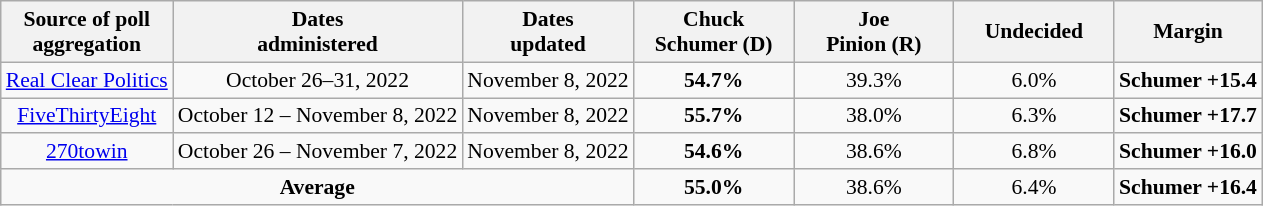<table class="wikitable sortable" style="text-align:center;font-size:90%;line-height:17px">
<tr>
<th>Source of poll<br>aggregation</th>
<th>Dates<br>administered</th>
<th>Dates<br>updated</th>
<th style="width:100px;">Chuck<br>Schumer (D)</th>
<th style="width:100px;">Joe<br>Pinion (R)</th>
<th style="width:100px;">Undecided<br></th>
<th>Margin</th>
</tr>
<tr>
<td><a href='#'>Real Clear Politics</a></td>
<td>October 26–31, 2022</td>
<td>November 8, 2022</td>
<td><strong>54.7%</strong></td>
<td>39.3%</td>
<td>6.0%</td>
<td><strong>Schumer +15.4</strong></td>
</tr>
<tr>
<td><a href='#'>FiveThirtyEight</a></td>
<td>October 12 – November 8, 2022</td>
<td>November 8, 2022</td>
<td><strong>55.7%</strong></td>
<td>38.0%</td>
<td>6.3%</td>
<td><strong>Schumer +17.7</strong></td>
</tr>
<tr>
<td><a href='#'>270towin</a></td>
<td>October 26 – November 7, 2022</td>
<td>November 8, 2022</td>
<td><strong>54.6%</strong></td>
<td>38.6%</td>
<td>6.8%</td>
<td><strong>Schumer +16.0</strong></td>
</tr>
<tr>
<td colspan="3"><strong>Average</strong></td>
<td><strong>55.0%</strong></td>
<td>38.6%</td>
<td>6.4%</td>
<td><strong>Schumer +16.4</strong></td>
</tr>
</table>
